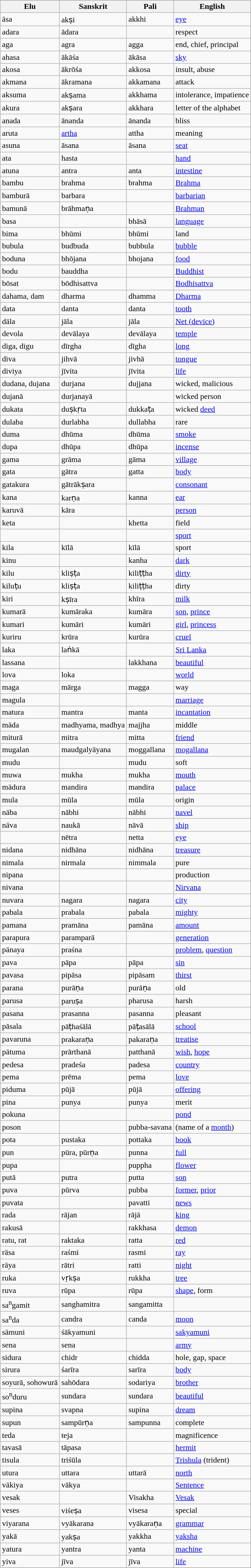<table class="wikitable mw-collapsible collapsible autocollapse">
<tr>
</tr>
<tr>
<th>Elu</th>
<th>Sanskrit</th>
<th>Pali</th>
<th>English</th>
</tr>
<tr |style="width:09em">
<td>äsa</td>
<td>akṣi</td>
<td>akkhi</td>
<td><a href='#'>eye</a></td>
</tr>
<tr>
<td>adara</td>
<td>ādara</td>
<td></td>
<td>respect</td>
</tr>
<tr>
<td>aga</td>
<td>agra</td>
<td>agga</td>
<td>end, chief, principal</td>
</tr>
<tr>
<td>ahasa</td>
<td>ākāśa</td>
<td>ākāsa</td>
<td><a href='#'>sky</a></td>
</tr>
<tr>
<td>akosa</td>
<td>ākrōśa</td>
<td>akkosa</td>
<td>insult, abuse</td>
</tr>
<tr>
<td>akmana</td>
<td>ākramana</td>
<td>akkamana</td>
<td>attack</td>
</tr>
<tr>
<td>aksuma</td>
<td>akṣama</td>
<td>akkhama</td>
<td>intolerance, impatience</td>
</tr>
<tr>
<td>akura</td>
<td>akṣara</td>
<td>akkhara</td>
<td>letter of the alphabet</td>
</tr>
<tr>
<td>anada</td>
<td>ānanda</td>
<td>ānanda</td>
<td>bliss</td>
</tr>
<tr>
<td>aruta</td>
<td><a href='#'>artha</a></td>
<td>attha</td>
<td>meaning</td>
</tr>
<tr>
<td>asuna</td>
<td>āsana</td>
<td>āsana</td>
<td><a href='#'>seat</a></td>
</tr>
<tr>
<td>ata</td>
<td>hasta</td>
<td></td>
<td><a href='#'>hand</a></td>
</tr>
<tr>
<td>atuna</td>
<td>antra</td>
<td>anta</td>
<td><a href='#'>intestine</a></td>
</tr>
<tr>
<td>bambu</td>
<td>brahma</td>
<td>brahma</td>
<td><a href='#'>Brahma</a></td>
</tr>
<tr>
<td>bamburā</td>
<td>barbara</td>
<td></td>
<td><a href='#'>barbarian</a></td>
</tr>
<tr>
<td>bamunā</td>
<td>brāhmaṇa</td>
<td></td>
<td><a href='#'>Brahman</a></td>
</tr>
<tr>
<td>basa</td>
<td></td>
<td>bhāsā</td>
<td><a href='#'>language</a></td>
</tr>
<tr>
<td>bima</td>
<td>bhūmi</td>
<td>bhūmi</td>
<td>land</td>
</tr>
<tr>
<td>bubula</td>
<td>budbuda</td>
<td>bubbula</td>
<td><a href='#'>bubble</a></td>
</tr>
<tr>
<td>boduna</td>
<td>bhōjana</td>
<td>bhojana</td>
<td><a href='#'>food</a></td>
</tr>
<tr>
<td>bodu</td>
<td>bauddha</td>
<td></td>
<td><a href='#'>Buddhist</a></td>
</tr>
<tr>
<td>bōsat</td>
<td>bōdhisattva</td>
<td></td>
<td><a href='#'>Bodhisattva</a></td>
</tr>
<tr>
<td>dahama, dam</td>
<td>dharma</td>
<td>dhamma</td>
<td><a href='#'>Dharma</a></td>
</tr>
<tr>
<td>data</td>
<td>danta</td>
<td>danta</td>
<td><a href='#'>tooth</a></td>
</tr>
<tr>
<td>däla</td>
<td>jāla</td>
<td>jāla</td>
<td><a href='#'>Net (device)</a></td>
</tr>
<tr>
<td>devola</td>
<td>devālaya</td>
<td>devālaya</td>
<td><a href='#'>temple</a></td>
</tr>
<tr>
<td>diga, digu</td>
<td>dīrgha</td>
<td>dīgha</td>
<td><a href='#'>long</a></td>
</tr>
<tr>
<td>diva</td>
<td>jihvā</td>
<td>jivhā</td>
<td><a href='#'>tongue</a></td>
</tr>
<tr>
<td>diviya</td>
<td>jīvita</td>
<td>jīvita</td>
<td><a href='#'>life</a></td>
</tr>
<tr>
<td>dudana, dujana</td>
<td>durjana</td>
<td>dujjana</td>
<td>wicked, malicious</td>
</tr>
<tr>
<td>dujanā</td>
<td>durjanayā</td>
<td></td>
<td>wicked person</td>
</tr>
<tr>
<td>dukata</td>
<td>duṣkṛta</td>
<td>dukkaṭa</td>
<td>wicked <a href='#'>deed</a></td>
</tr>
<tr>
<td>dulaba</td>
<td>durlabha</td>
<td>dullabha</td>
<td>rare</td>
</tr>
<tr>
<td>duma</td>
<td>dhūma</td>
<td>dhūma</td>
<td><a href='#'>smoke</a></td>
</tr>
<tr>
<td>dupa</td>
<td>dhūpa</td>
<td>dhūpa</td>
<td><a href='#'>incense</a></td>
</tr>
<tr>
<td>gama</td>
<td>grāma</td>
<td>gāma</td>
<td><a href='#'>village</a></td>
</tr>
<tr>
<td>gata</td>
<td>gātra</td>
<td>gatta</td>
<td><a href='#'>body</a></td>
</tr>
<tr>
<td>gatakura</td>
<td>gātrākṣara</td>
<td></td>
<td><a href='#'>consonant</a></td>
</tr>
<tr>
<td>kana</td>
<td>karṇa</td>
<td>kanna</td>
<td><a href='#'>ear</a></td>
</tr>
<tr>
<td>karuvā</td>
<td>kāra</td>
<td></td>
<td><a href='#'>person</a></td>
</tr>
<tr>
<td>keta</td>
<td></td>
<td>khetta</td>
<td>field</td>
</tr>
<tr>
<td></td>
<td></td>
<td></td>
<td><a href='#'>sport</a></td>
</tr>
<tr>
<td>kila</td>
<td>kīlā</td>
<td>kīlā</td>
<td>sport</td>
</tr>
<tr>
<td>kinu</td>
<td></td>
<td>kanha</td>
<td><a href='#'>dark</a></td>
</tr>
<tr>
<td>kilu</td>
<td>kliṣṭa</td>
<td>kiliṭṭha</td>
<td><a href='#'>dirty</a></td>
</tr>
<tr>
<td>kiluṭu</td>
<td>kliṣṭa</td>
<td>kiliṭṭha</td>
<td>dirty</td>
</tr>
<tr>
<td>kiri</td>
<td>kṣīra</td>
<td>khīra</td>
<td><a href='#'>milk</a></td>
</tr>
<tr>
<td>kumarā</td>
<td>kumāraka</td>
<td>kumāra</td>
<td><a href='#'>son</a>, <a href='#'>prince</a></td>
</tr>
<tr>
<td>kumari</td>
<td>kumāri</td>
<td>kumāri</td>
<td><a href='#'>girl</a>, <a href='#'>princess</a></td>
</tr>
<tr>
<td>kuriru</td>
<td>krūra</td>
<td>kurūra</td>
<td><a href='#'>cruel</a></td>
</tr>
<tr>
<td>laka</td>
<td>laṅkā</td>
<td></td>
<td><a href='#'>Sri Lanka</a></td>
</tr>
<tr>
<td>lassana</td>
<td></td>
<td>lakkhana</td>
<td><a href='#'>beautiful</a></td>
</tr>
<tr>
<td>lova</td>
<td>loka</td>
<td></td>
<td><a href='#'>world</a></td>
</tr>
<tr>
<td>maga</td>
<td>mārga</td>
<td>magga</td>
<td>way</td>
</tr>
<tr>
<td>magula</td>
<td></td>
<td></td>
<td><a href='#'>marriage</a></td>
</tr>
<tr>
<td>matura</td>
<td>mantra</td>
<td>manta</td>
<td><a href='#'>incantation</a></td>
</tr>
<tr>
<td>mäda</td>
<td>madhyama, madhya</td>
<td>majjha</td>
<td>middle</td>
</tr>
<tr>
<td>miturā</td>
<td>mitra</td>
<td>mitta</td>
<td><a href='#'>friend</a></td>
</tr>
<tr>
<td>mugalan</td>
<td>maudgalyāyana</td>
<td>moggallana</td>
<td><a href='#'>mogallana</a></td>
</tr>
<tr>
<td>mudu</td>
<td></td>
<td>mudu</td>
<td>soft</td>
</tr>
<tr>
<td>muwa</td>
<td>mukha</td>
<td>mukha</td>
<td><a href='#'>mouth</a></td>
</tr>
<tr>
<td>mädura</td>
<td>mandira</td>
<td>mandira</td>
<td><a href='#'>palace</a></td>
</tr>
<tr>
<td>mula</td>
<td>mūla</td>
<td>mūla</td>
<td>origin</td>
</tr>
<tr>
<td>näba</td>
<td>nābhi</td>
<td>nābhi</td>
<td><a href='#'>navel</a></td>
</tr>
<tr>
<td>näva</td>
<td>naukā</td>
<td>nāvā</td>
<td><a href='#'>ship</a></td>
</tr>
<tr>
<td></td>
<td>nētra</td>
<td>netta</td>
<td><a href='#'>eye</a></td>
</tr>
<tr>
<td>nidana</td>
<td>nidhāna</td>
<td>nidhāna</td>
<td><a href='#'>treasure</a></td>
</tr>
<tr>
<td>nimala</td>
<td>nirmala</td>
<td>nimmala</td>
<td>pure</td>
</tr>
<tr>
<td>nipana</td>
<td></td>
<td></td>
<td>production</td>
</tr>
<tr>
<td>nivana</td>
<td></td>
<td></td>
<td><a href='#'>Nirvana</a></td>
</tr>
<tr>
<td>nuvara</td>
<td>nagara</td>
<td>nagara</td>
<td><a href='#'>city</a></td>
</tr>
<tr>
<td>pabala</td>
<td>prabala</td>
<td>pabala</td>
<td><a href='#'>mighty</a></td>
</tr>
<tr>
<td>pamana</td>
<td>pramāna</td>
<td>pamāna</td>
<td><a href='#'>amount</a></td>
</tr>
<tr>
<td>parapura</td>
<td>paramparā</td>
<td></td>
<td><a href='#'>generation</a></td>
</tr>
<tr>
<td>pänaya</td>
<td>praśna</td>
<td></td>
<td><a href='#'>problem</a>, <a href='#'>question</a></td>
</tr>
<tr>
<td>pava</td>
<td>pāpa</td>
<td>pāpa</td>
<td><a href='#'>sin</a></td>
</tr>
<tr>
<td>pavasa</td>
<td>pipāsa</td>
<td>pipāsam</td>
<td><a href='#'>thirst</a></td>
</tr>
<tr>
<td>parana</td>
<td>purāṇa</td>
<td>purāṇa</td>
<td>old</td>
</tr>
<tr>
<td>parusa</td>
<td>paruṣa</td>
<td>pharusa</td>
<td>harsh</td>
</tr>
<tr>
<td>pasana</td>
<td>prasanna</td>
<td>pasanna</td>
<td>pleasant</td>
</tr>
<tr>
<td>pāsala</td>
<td>pāṭhaśālā</td>
<td>pāṭasālā</td>
<td><a href='#'>school</a></td>
</tr>
<tr>
<td>pavaruna</td>
<td>prakaraṇa</td>
<td>pakaraṇa</td>
<td><a href='#'>treatise</a></td>
</tr>
<tr>
<td>pätuma</td>
<td>prārthanā</td>
<td>patthanā</td>
<td><a href='#'>wish</a>, <a href='#'>hope</a></td>
</tr>
<tr>
<td>pedesa</td>
<td>pradeśa</td>
<td>padesa</td>
<td><a href='#'>country</a></td>
</tr>
<tr>
<td>pema</td>
<td>prēma</td>
<td>pema</td>
<td><a href='#'>love</a></td>
</tr>
<tr>
<td>piduma</td>
<td>pūjā</td>
<td>pūjā</td>
<td><a href='#'>offering</a></td>
</tr>
<tr>
<td>pina</td>
<td>punya</td>
<td>punya</td>
<td>merit</td>
</tr>
<tr>
<td>pokuna</td>
<td></td>
<td></td>
<td><a href='#'>pond</a></td>
</tr>
<tr>
<td>poson</td>
<td></td>
<td>pubba-savana</td>
<td>(name of a <a href='#'>month</a>)</td>
</tr>
<tr>
<td>pota</td>
<td>pustaka</td>
<td>pottaka</td>
<td><a href='#'>book</a></td>
</tr>
<tr>
<td>pun</td>
<td>pūra, pūrṇa</td>
<td>punna</td>
<td><a href='#'>full</a></td>
</tr>
<tr>
<td>pupa</td>
<td></td>
<td>puppha</td>
<td><a href='#'>flower</a></td>
</tr>
<tr>
<td>putā</td>
<td>putra</td>
<td>putta</td>
<td><a href='#'>son</a></td>
</tr>
<tr>
<td>puva</td>
<td>pūrva</td>
<td>pubba</td>
<td><a href='#'>former</a>, <a href='#'>prior</a></td>
</tr>
<tr>
<td>puvata</td>
<td></td>
<td>pavatti</td>
<td><a href='#'>news</a></td>
</tr>
<tr>
<td>rada</td>
<td>rājan</td>
<td>rājā</td>
<td><a href='#'>king</a></td>
</tr>
<tr>
<td>rakusā</td>
<td></td>
<td>rakkhasa</td>
<td><a href='#'>demon</a></td>
</tr>
<tr>
<td>ratu, rat</td>
<td>raktaka</td>
<td>ratta</td>
<td><a href='#'>red</a></td>
</tr>
<tr>
<td>räsa</td>
<td>raśmi</td>
<td>rasmi</td>
<td><a href='#'>ray</a></td>
</tr>
<tr>
<td>räya</td>
<td>rātri</td>
<td>ratti</td>
<td><a href='#'>night</a></td>
</tr>
<tr>
<td>ruka</td>
<td>vṛkṣa</td>
<td>rukkha</td>
<td><a href='#'>tree</a></td>
</tr>
<tr>
<td>ruva</td>
<td>rūpa</td>
<td>rūpa</td>
<td><a href='#'>shape</a>, form</td>
</tr>
<tr>
<td>sa<sup>n</sup>gamit</td>
<td>sanghamitra</td>
<td>sangamitta</td>
</tr>
<tr>
<td>sa<sup>n</sup>da</td>
<td>candra</td>
<td>canda</td>
<td><a href='#'>moon</a></td>
</tr>
<tr>
<td>sämuni</td>
<td>śākyamuni</td>
<td></td>
<td><a href='#'>sakyamuni</a></td>
</tr>
<tr>
<td>sena</td>
<td>sena</td>
<td></td>
<td><a href='#'>army</a></td>
</tr>
<tr>
<td>sidura</td>
<td>chidr</td>
<td>chidda</td>
<td>hole, gap, space</td>
</tr>
<tr>
<td>sirura</td>
<td>śarīra</td>
<td>sarīra</td>
<td><a href='#'>body</a></td>
</tr>
<tr>
<td>soyurā, sohowurā</td>
<td>sahōdara</td>
<td>sodariya</td>
<td><a href='#'>brother</a></td>
</tr>
<tr>
<td>so<sup>n</sup>duru</td>
<td>sundara</td>
<td>sundara</td>
<td><a href='#'>beautiful</a></td>
</tr>
<tr>
<td>supina</td>
<td>svapna</td>
<td>supina</td>
<td><a href='#'>dream</a></td>
</tr>
<tr>
<td>supun</td>
<td>sampūrṇa</td>
<td>sampunna</td>
<td>complete</td>
</tr>
<tr>
<td>teda</td>
<td>teja</td>
<td></td>
<td>magnificence</td>
</tr>
<tr>
<td>tavasā</td>
<td>tāpasa</td>
<td></td>
<td><a href='#'>hermit</a></td>
</tr>
<tr>
<td>tisula</td>
<td>triśūla</td>
<td></td>
<td><a href='#'>Trishula</a> (trident)</td>
</tr>
<tr>
<td>utura</td>
<td>uttara</td>
<td>uttarā</td>
<td><a href='#'>north</a></td>
</tr>
<tr>
<td>väkiya</td>
<td>vākya</td>
<td></td>
<td><a href='#'>Sentence</a></td>
</tr>
<tr>
<td>vesak</td>
<td></td>
<td>Visakha</td>
<td><a href='#'>Vesak</a></td>
</tr>
<tr>
<td>veses</td>
<td>viśeṣa</td>
<td>visesa</td>
<td>special</td>
</tr>
<tr>
<td>viyarana</td>
<td>vyākarana</td>
<td>vyākaraṇa</td>
<td><a href='#'>grammar</a></td>
</tr>
<tr>
<td>yakā</td>
<td>yakṣa</td>
<td>yakkha</td>
<td><a href='#'>yaksha</a></td>
</tr>
<tr>
<td>yatura</td>
<td>yantra</td>
<td>yanta</td>
<td><a href='#'>machine</a></td>
</tr>
<tr>
<td>yiva</td>
<td>jīva</td>
<td>jīva</td>
<td><a href='#'>life</a></td>
</tr>
<tr>
</tr>
</table>
